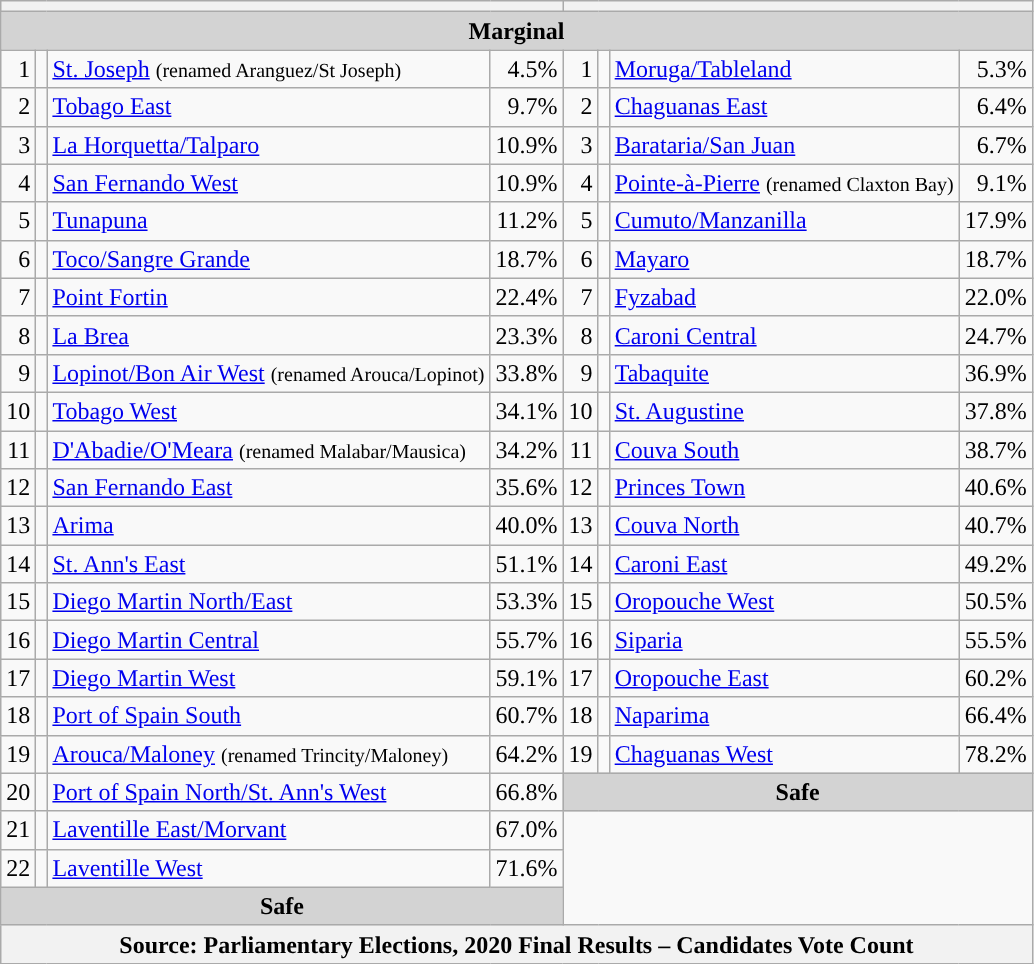<table class="wikitable sortable mw-collapsible" style="text-align:right;">
<tr>
<th colspan="4" style="background:"><a href='#'></a></th>
<th colspan="4" style="background:"><a href='#'></a></th>
</tr>
<tr valign="top">
<th colspan="8" style="background:lightgrey">Marginal</th>
</tr>
<tr valign="top">
<td>1</td>
<td style="background:"></td>
<td style="text-align:left;"><a href='#'>St. Joseph</a> <small>(renamed Aranguez/St Joseph)</small></td>
<td>4.5%</td>
<td>1</td>
<td style="background:"></td>
<td style="text-align:left;"><a href='#'>Moruga/Tableland</a></td>
<td>5.3%</td>
</tr>
<tr valign="top">
<td>2</td>
<td style="background:"></td>
<td style="text-align:left;"><a href='#'>Tobago East</a></td>
<td>9.7%</td>
<td>2</td>
<td style="background:"></td>
<td style="text-align:left;"><a href='#'>Chaguanas East</a></td>
<td>6.4%</td>
</tr>
<tr valign="top">
<td>3</td>
<td style="background:"></td>
<td style="text-align:left;"><a href='#'>La Horquetta/Talparo</a></td>
<td>10.9%</td>
<td>3</td>
<td style="background:"></td>
<td style="text-align:left;"><a href='#'>Barataria/San Juan</a></td>
<td>6.7%</td>
</tr>
<tr valign="top">
<td>4</td>
<td style="background:"></td>
<td style="text-align:left;"><a href='#'>San Fernando West</a></td>
<td>10.9%</td>
<td>4</td>
<td style="background:"></td>
<td style="text-align:left;"><a href='#'>Pointe-à-Pierre</a> <small>(renamed Claxton Bay)</small></td>
<td>9.1%</td>
</tr>
<tr valign="top">
<td>5</td>
<td style="background:"></td>
<td style="text-align:left;"><a href='#'>Tunapuna</a></td>
<td>11.2%</td>
<td>5</td>
<td style="background:"></td>
<td style="text-align:left;"><a href='#'>Cumuto/Manzanilla</a></td>
<td>17.9%</td>
</tr>
<tr valign="top">
<td>6</td>
<td style="background:"></td>
<td style="text-align:left;"><a href='#'>Toco/Sangre Grande</a></td>
<td>18.7%</td>
<td>6</td>
<td style="background:"></td>
<td style="text-align:left;"><a href='#'>Mayaro</a></td>
<td>18.7%</td>
</tr>
<tr valign="top">
<td>7</td>
<td style="background:"></td>
<td style="text-align:left;"><a href='#'>Point Fortin</a></td>
<td>22.4%</td>
<td>7</td>
<td style="background:"></td>
<td style="text-align:left;"><a href='#'>Fyzabad</a></td>
<td>22.0%</td>
</tr>
<tr valign="top">
<td>8</td>
<td style="background:"></td>
<td style="text-align:left;"><a href='#'>La Brea</a></td>
<td>23.3%</td>
<td>8</td>
<td style="background:"></td>
<td style="text-align:left;"><a href='#'>Caroni Central</a></td>
<td>24.7%</td>
</tr>
<tr valign="top">
<td>9</td>
<td style="background:"></td>
<td style="text-align:left;"><a href='#'>Lopinot/Bon Air West</a> <small>(renamed Arouca/Lopinot)</small></td>
<td>33.8%</td>
<td>9</td>
<td style="background:"></td>
<td style="text-align:left;"><a href='#'>Tabaquite</a></td>
<td>36.9%</td>
</tr>
<tr valign="top">
<td>10</td>
<td style="background:"></td>
<td style="text-align:left;"><a href='#'>Tobago West</a></td>
<td>34.1%</td>
<td>10</td>
<td style="background:"></td>
<td style="text-align:left;"><a href='#'>St. Augustine</a></td>
<td>37.8%</td>
</tr>
<tr valign="top">
<td>11</td>
<td style="background:"></td>
<td style="text-align:left;"><a href='#'>D'Abadie/O'Meara</a> <small>(renamed Malabar/Mausica)</small></td>
<td>34.2%</td>
<td>11</td>
<td style="background:"></td>
<td style="text-align:left;"><a href='#'>Couva South</a></td>
<td>38.7%</td>
</tr>
<tr valign="top">
<td>12</td>
<td style="background:"></td>
<td style="text-align:left;"><a href='#'>San Fernando East</a></td>
<td>35.6%</td>
<td>12</td>
<td style="background:"></td>
<td style="text-align:left;"><a href='#'>Princes Town</a></td>
<td>40.6%</td>
</tr>
<tr valign="top">
<td>13</td>
<td style="background:"></td>
<td style="text-align:left;"><a href='#'>Arima</a></td>
<td>40.0%</td>
<td>13</td>
<td style="background:"></td>
<td style="text-align:left;"><a href='#'>Couva North</a></td>
<td>40.7%</td>
</tr>
<tr valign="top">
<td>14</td>
<td style="background:"></td>
<td style="text-align:left;"><a href='#'>St. Ann's East</a></td>
<td>51.1%</td>
<td>14</td>
<td style="background:"></td>
<td style="text-align:left;"><a href='#'>Caroni East</a></td>
<td>49.2%</td>
</tr>
<tr valign="top">
<td>15</td>
<td style="background:"></td>
<td style="text-align:left;"><a href='#'>Diego Martin North/East</a></td>
<td>53.3%</td>
<td>15</td>
<td style="background:"></td>
<td style="text-align:left;"><a href='#'>Oropouche West</a></td>
<td>50.5%</td>
</tr>
<tr valign="top">
<td>16</td>
<td style="background:"></td>
<td style="text-align:left;"><a href='#'>Diego Martin Central</a></td>
<td>55.7%</td>
<td>16</td>
<td style="background:"></td>
<td style="text-align:left;"><a href='#'>Siparia</a></td>
<td>55.5%</td>
</tr>
<tr valign="top">
<td>17</td>
<td style="background:"></td>
<td style="text-align:left;"><a href='#'>Diego Martin West</a></td>
<td>59.1%</td>
<td>17</td>
<td style="background:"></td>
<td style="text-align:left;"><a href='#'>Oropouche East</a></td>
<td>60.2%</td>
</tr>
<tr valign="top">
<td>18</td>
<td style="background:"></td>
<td style="text-align:left"><a href='#'>Port of Spain South</a></td>
<td>60.7%</td>
<td>18</td>
<td style="background:"></td>
<td style="text-align:left;"><a href='#'>Naparima</a></td>
<td>66.4%</td>
</tr>
<tr valign="top">
<td>19</td>
<td style="background:"></td>
<td style="text-align:left;"><a href='#'>Arouca/Maloney</a> <small>(renamed Trincity/Maloney)</small></td>
<td>64.2%</td>
<td>19</td>
<td style="background:"></td>
<td style="text-align:left;"><a href='#'>Chaguanas West</a></td>
<td>78.2%</td>
</tr>
<tr valign="top">
<td>20</td>
<td style="background:"></td>
<td style="text-align:left;"><a href='#'>Port of Spain North/St. Ann's West</a></td>
<td>66.8%</td>
<th colspan="4" style="background:lightgrey">Safe</th>
</tr>
<tr valign="top">
<td>21</td>
<td style="background:"></td>
<td style="text-align:left"><a href='#'>Laventille East/Morvant</a></td>
<td>67.0%</td>
</tr>
<tr valign="top">
<td>22</td>
<td style="background:"></td>
<td style="text-align:left;"><a href='#'>Laventille West</a></td>
<td>71.6%</td>
</tr>
<tr valign="top">
<th colspan="4" style="background:lightgrey">Safe</th>
</tr>
<tr>
<th colspan="8">Source: Parliamentary Elections, 2020 Final Results – Candidates Vote Count</th>
</tr>
</table>
